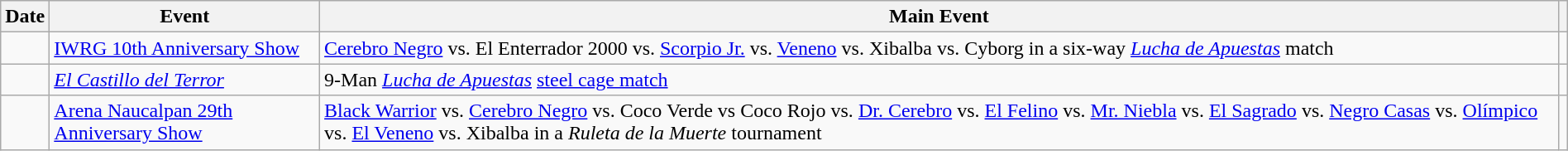<table class="wikitable sortable" width=100%>
<tr>
<th scope="col">Date</th>
<th scope="col">Event</th>
<th class=unsortable scope="col">Main Event</th>
<th class=unsortable scope="col"></th>
</tr>
<tr>
<td></td>
<td><a href='#'>IWRG 10th Anniversary Show</a></td>
<td><a href='#'>Cerebro Negro</a> vs. El Enterrador 2000 vs. <a href='#'>Scorpio Jr.</a> vs. <a href='#'>Veneno</a> vs. Xibalba vs. Cyborg in a six-way <em><a href='#'>Lucha de Apuestas</a></em> match</td>
<td></td>
</tr>
<tr>
<td></td>
<td><em><a href='#'>El Castillo del Terror</a></em></td>
<td>9-Man <em><a href='#'>Lucha de Apuestas</a></em> <a href='#'>steel cage match</a></td>
<td></td>
</tr>
<tr>
<td></td>
<td><a href='#'>Arena Naucalpan 29th Anniversary Show</a></td>
<td><a href='#'>Black Warrior</a> vs. <a href='#'>Cerebro Negro</a> vs. Coco Verde vs Coco Rojo vs. <a href='#'>Dr. Cerebro</a> vs. <a href='#'>El Felino</a> vs. <a href='#'>Mr. Niebla</a> vs. <a href='#'>El Sagrado</a> vs. <a href='#'>Negro Casas</a> vs. <a href='#'>Olímpico</a> vs. <a href='#'>El Veneno</a> vs. Xibalba in a <em>Ruleta de la Muerte</em> tournament</td>
<td></td>
</tr>
</table>
